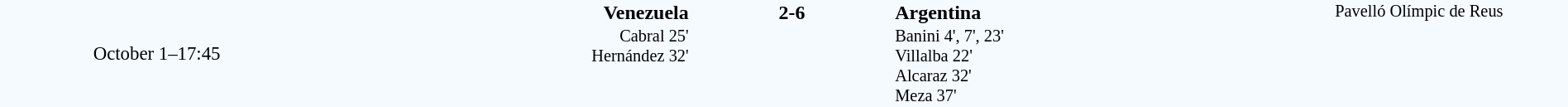<table style="width: 100%; background:#F5FAFF;" cellspacing="0">
<tr>
<td style=font-size:95% align=center rowspan=3 width=20%>October 1–17:45</td>
</tr>
<tr>
<td width=24% align=right><strong>Venezuela</strong></td>
<td align=center width=13%><strong>2-6</strong></td>
<td width=24%><strong>Argentina</strong></td>
<td style=font-size:85% rowspan=3 valign=top align=center>Pavelló Olímpic de Reus</td>
</tr>
<tr style=font-size:85%>
<td align=right valign=top>Cabral 25'<br>Hernández 32'</td>
<td></td>
<td valign=top>Banini 4', 7', 23'<br>Villalba 22'<br>Alcaraz 32'<br>Meza 37'</td>
</tr>
</table>
